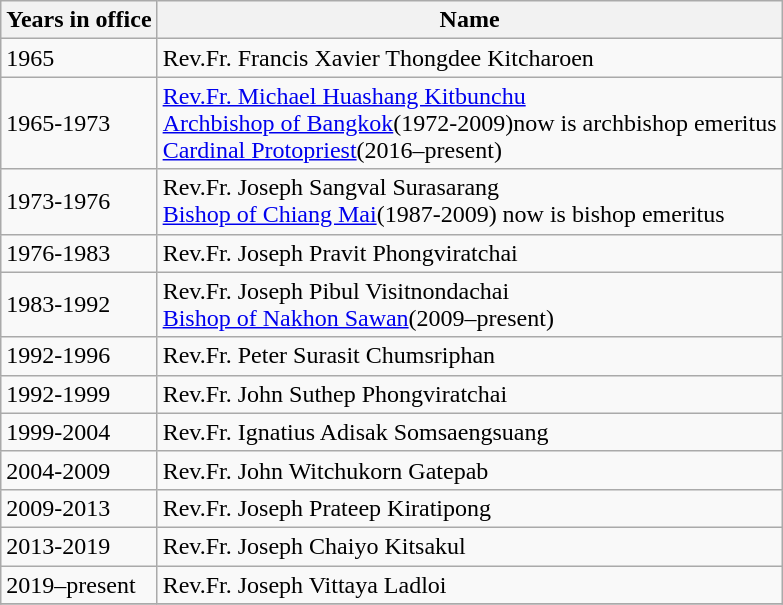<table class="wikitable">
<tr>
<th>Years in office</th>
<th>Name</th>
</tr>
<tr>
<td>1965</td>
<td>Rev.Fr. Francis Xavier Thongdee Kitcharoen</td>
</tr>
<tr>
<td>1965-1973</td>
<td><a href='#'>Rev.Fr. Michael Huashang Kitbunchu</a><br><a href='#'>Archbishop of Bangkok</a>(1972-2009)now is archbishop emeritus<br><a href='#'>Cardinal Protopriest</a>(2016–present)</td>
</tr>
<tr>
<td>1973-1976</td>
<td>Rev.Fr. Joseph Sangval Surasarang<br><a href='#'>Bishop of Chiang Mai</a>(1987-2009) now is bishop emeritus</td>
</tr>
<tr>
<td>1976-1983</td>
<td>Rev.Fr. Joseph Pravit Phongviratchai</td>
</tr>
<tr>
<td>1983-1992</td>
<td>Rev.Fr. Joseph Pibul Visitnondachai<br><a href='#'>Bishop of Nakhon Sawan</a>(2009–present)</td>
</tr>
<tr>
<td>1992-1996</td>
<td>Rev.Fr. Peter Surasit Chumsriphan</td>
</tr>
<tr>
<td>1992-1999</td>
<td>Rev.Fr. John Suthep Phongviratchai</td>
</tr>
<tr>
<td>1999-2004</td>
<td>Rev.Fr. Ignatius Adisak Somsaengsuang</td>
</tr>
<tr>
<td>2004-2009</td>
<td>Rev.Fr. John Witchukorn Gatepab</td>
</tr>
<tr>
<td>2009-2013</td>
<td>Rev.Fr. Joseph Prateep Kiratipong</td>
</tr>
<tr>
<td>2013-2019</td>
<td>Rev.Fr. Joseph Chaiyo Kitsakul</td>
</tr>
<tr>
<td>2019–present</td>
<td>Rev.Fr. Joseph Vittaya  Ladloi</td>
</tr>
<tr>
</tr>
</table>
